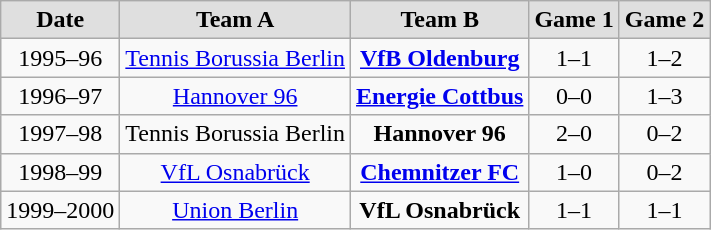<table class="wikitable">
<tr style="text-align:center; background:#dfdfdf;">
<td><strong>Date</strong></td>
<td><strong>Team A</strong></td>
<td><strong>Team B</strong></td>
<td><strong>Game 1</strong></td>
<td><strong>Game 2</strong></td>
</tr>
<tr style="text-align:center;">
<td>1995–96</td>
<td><a href='#'>Tennis Borussia Berlin</a></td>
<td><strong><a href='#'>VfB Oldenburg</a></strong></td>
<td>1–1</td>
<td>1–2 </td>
</tr>
<tr style="text-align:center;">
<td>1996–97</td>
<td><a href='#'>Hannover 96</a></td>
<td><strong><a href='#'>Energie Cottbus</a></strong></td>
<td>0–0</td>
<td>1–3</td>
</tr>
<tr style="text-align:center;">
<td>1997–98</td>
<td>Tennis Borussia Berlin</td>
<td><strong>Hannover 96</strong></td>
<td>2–0</td>
<td>0–2 </td>
</tr>
<tr style="text-align:center;">
<td>1998–99</td>
<td><a href='#'>VfL Osnabrück</a></td>
<td><strong><a href='#'>Chemnitzer FC</a></strong></td>
<td>1–0</td>
<td>0–2</td>
</tr>
<tr style="text-align:center;">
<td>1999–2000</td>
<td><a href='#'>Union Berlin</a></td>
<td><strong>VfL Osnabrück</strong></td>
<td>1–1</td>
<td>1–1 </td>
</tr>
</table>
